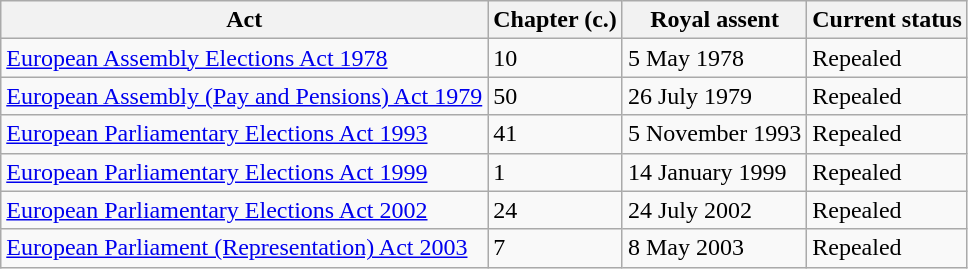<table class="wikitable sortable">
<tr>
<th>Act</th>
<th>Chapter (c.)</th>
<th>Royal assent</th>
<th>Current status</th>
</tr>
<tr>
<td><a href='#'>European Assembly Elections Act 1978</a></td>
<td>10</td>
<td>5 May 1978</td>
<td>Repealed</td>
</tr>
<tr>
<td><a href='#'>European Assembly (Pay and Pensions) Act 1979</a></td>
<td>50</td>
<td>26 July 1979</td>
<td>Repealed</td>
</tr>
<tr>
<td><a href='#'>European Parliamentary Elections Act 1993</a></td>
<td>41</td>
<td>5 November 1993</td>
<td>Repealed</td>
</tr>
<tr>
<td><a href='#'>European Parliamentary Elections Act 1999</a></td>
<td>1</td>
<td>14 January 1999</td>
<td>Repealed</td>
</tr>
<tr>
<td><a href='#'>European Parliamentary Elections Act 2002</a></td>
<td>24</td>
<td>24 July 2002</td>
<td>Repealed</td>
</tr>
<tr>
<td><a href='#'>European Parliament (Representation) Act 2003</a></td>
<td>7</td>
<td>8 May 2003</td>
<td>Repealed</td>
</tr>
</table>
